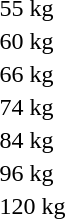<table>
<tr>
<td>55 kg</td>
<td></td>
<td></td>
<td></td>
</tr>
<tr>
<td>60 kg</td>
<td></td>
<td></td>
<td></td>
</tr>
<tr>
<td>66 kg</td>
<td></td>
<td></td>
<td></td>
</tr>
<tr>
<td>74 kg</td>
<td></td>
<td></td>
<td></td>
</tr>
<tr>
<td>84 kg</td>
<td></td>
<td></td>
<td></td>
</tr>
<tr>
<td>96 kg</td>
<td></td>
<td></td>
<td></td>
</tr>
<tr>
<td>120 kg</td>
<td></td>
<td></td>
<td></td>
</tr>
</table>
